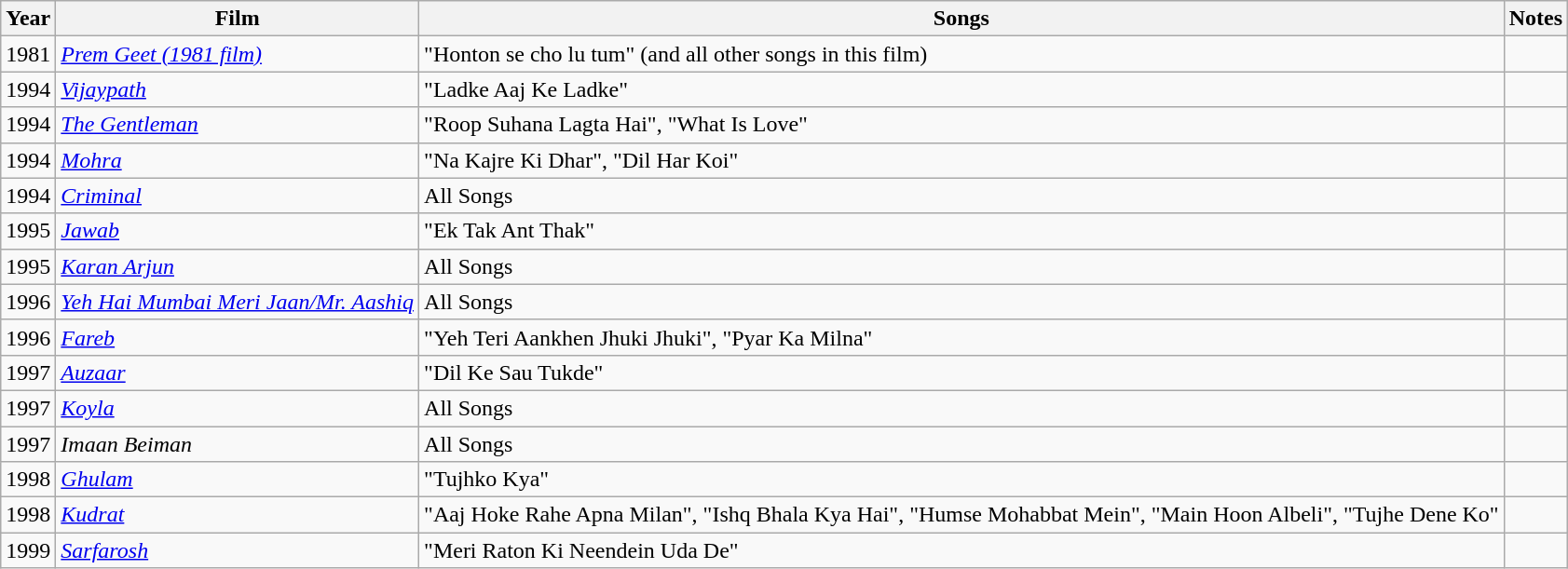<table class="wikitable sortable">
<tr>
<th>Year</th>
<th>Film</th>
<th>Songs</th>
<th>Notes</th>
</tr>
<tr>
<td>1981</td>
<td><em><a href='#'>Prem Geet (1981 film)</a></em></td>
<td>"Honton se cho lu tum" (and all other songs in this film)</td>
<td></td>
</tr>
<tr>
<td>1994</td>
<td><em><a href='#'>Vijaypath</a></em></td>
<td>"Ladke Aaj Ke Ladke"</td>
<td></td>
</tr>
<tr>
<td>1994</td>
<td><em><a href='#'>The Gentleman</a></em></td>
<td>"Roop Suhana Lagta Hai", "What Is Love"</td>
<td></td>
</tr>
<tr>
<td>1994</td>
<td><em><a href='#'>Mohra</a></em></td>
<td>"Na Kajre Ki Dhar", "Dil Har Koi"</td>
<td></td>
</tr>
<tr>
<td>1994</td>
<td><em><a href='#'>Criminal</a></em></td>
<td>All Songs</td>
<td></td>
</tr>
<tr>
<td>1995</td>
<td><em><a href='#'>Jawab</a></em></td>
<td>"Ek Tak Ant Thak"</td>
<td></td>
</tr>
<tr>
<td>1995</td>
<td><em><a href='#'>Karan Arjun</a></em></td>
<td>All Songs</td>
<td></td>
</tr>
<tr>
<td>1996</td>
<td><em><a href='#'>Yeh Hai Mumbai Meri Jaan/Mr. Aashiq</a></em></td>
<td>All Songs</td>
<td></td>
</tr>
<tr>
<td>1996</td>
<td><em><a href='#'>Fareb</a></em></td>
<td>"Yeh Teri Aankhen Jhuki Jhuki", "Pyar Ka Milna"</td>
<td></td>
</tr>
<tr>
<td>1997</td>
<td><em><a href='#'>Auzaar</a></em></td>
<td>"Dil Ke Sau Tukde"</td>
<td></td>
</tr>
<tr>
<td>1997</td>
<td><em><a href='#'>Koyla</a></em></td>
<td>All Songs</td>
<td></td>
</tr>
<tr>
<td>1997</td>
<td><em>Imaan Beiman</em></td>
<td>All Songs</td>
<td></td>
</tr>
<tr>
<td>1998</td>
<td><em><a href='#'>Ghulam</a></em></td>
<td>"Tujhko Kya"</td>
<td></td>
</tr>
<tr>
<td>1998</td>
<td><em><a href='#'>Kudrat</a></em></td>
<td>"Aaj Hoke Rahe Apna Milan", "Ishq Bhala Kya Hai", "Humse Mohabbat Mein", "Main Hoon Albeli", "Tujhe Dene Ko"</td>
<td></td>
</tr>
<tr>
<td>1999</td>
<td><em><a href='#'>Sarfarosh</a></em></td>
<td>"Meri Raton Ki Neendein Uda De"</td>
<td></td>
</tr>
</table>
